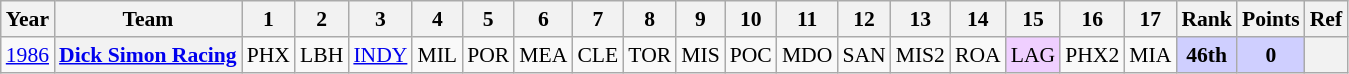<table class="wikitable" style="text-align:center; font-size:90%">
<tr>
<th>Year</th>
<th>Team</th>
<th>1</th>
<th>2</th>
<th>3</th>
<th>4</th>
<th>5</th>
<th>6</th>
<th>7</th>
<th>8</th>
<th>9</th>
<th>10</th>
<th>11</th>
<th>12</th>
<th>13</th>
<th>14</th>
<th>15</th>
<th>16</th>
<th>17</th>
<th>Rank</th>
<th>Points</th>
<th>Ref</th>
</tr>
<tr>
<td><a href='#'>1986</a></td>
<th><a href='#'>Dick Simon Racing</a></th>
<td>PHX</td>
<td>LBH</td>
<td><a href='#'>INDY</a></td>
<td>MIL</td>
<td>POR</td>
<td>MEA</td>
<td>CLE</td>
<td>TOR</td>
<td>MIS</td>
<td>POC</td>
<td>MDO</td>
<td>SAN</td>
<td>MIS2</td>
<td>ROA</td>
<td style="background:#EFCFFF;">LAG<br></td>
<td>PHX2</td>
<td>MIA</td>
<td style="background:#CFCFFF;"><strong>46th</strong></td>
<td style="background:#CFCFFF;"><strong>0</strong></td>
<th></th>
</tr>
</table>
